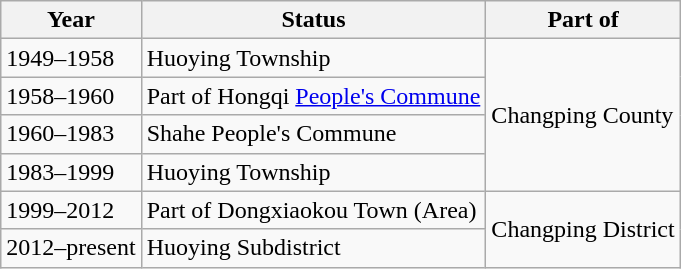<table class="wikitable">
<tr>
<th>Year</th>
<th>Status</th>
<th>Part of</th>
</tr>
<tr>
<td>1949–1958</td>
<td>Huoying Township</td>
<td rowspan="4">Changping County</td>
</tr>
<tr>
<td>1958–1960</td>
<td>Part of Hongqi <a href='#'>People's Commune</a></td>
</tr>
<tr>
<td>1960–1983</td>
<td>Shahe People's Commune</td>
</tr>
<tr>
<td>1983–1999</td>
<td>Huoying Township</td>
</tr>
<tr>
<td>1999–2012</td>
<td>Part of Dongxiaokou Town (Area)</td>
<td rowspan="2">Changping District</td>
</tr>
<tr>
<td>2012–present</td>
<td>Huoying Subdistrict</td>
</tr>
</table>
